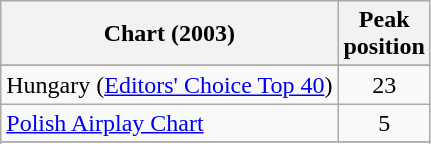<table class="wikitable sortable">
<tr>
<th>Chart (2003)</th>
<th>Peak<br>position</th>
</tr>
<tr>
</tr>
<tr>
</tr>
<tr>
</tr>
<tr>
</tr>
<tr>
</tr>
<tr>
</tr>
<tr>
</tr>
<tr>
<td>Hungary (<a href='#'>Editors' Choice Top 40</a>)</td>
<td align="center">23</td>
</tr>
<tr>
<td><a href='#'>Polish Airplay Chart</a></td>
<td align="center">5</td>
</tr>
<tr>
</tr>
<tr>
</tr>
</table>
